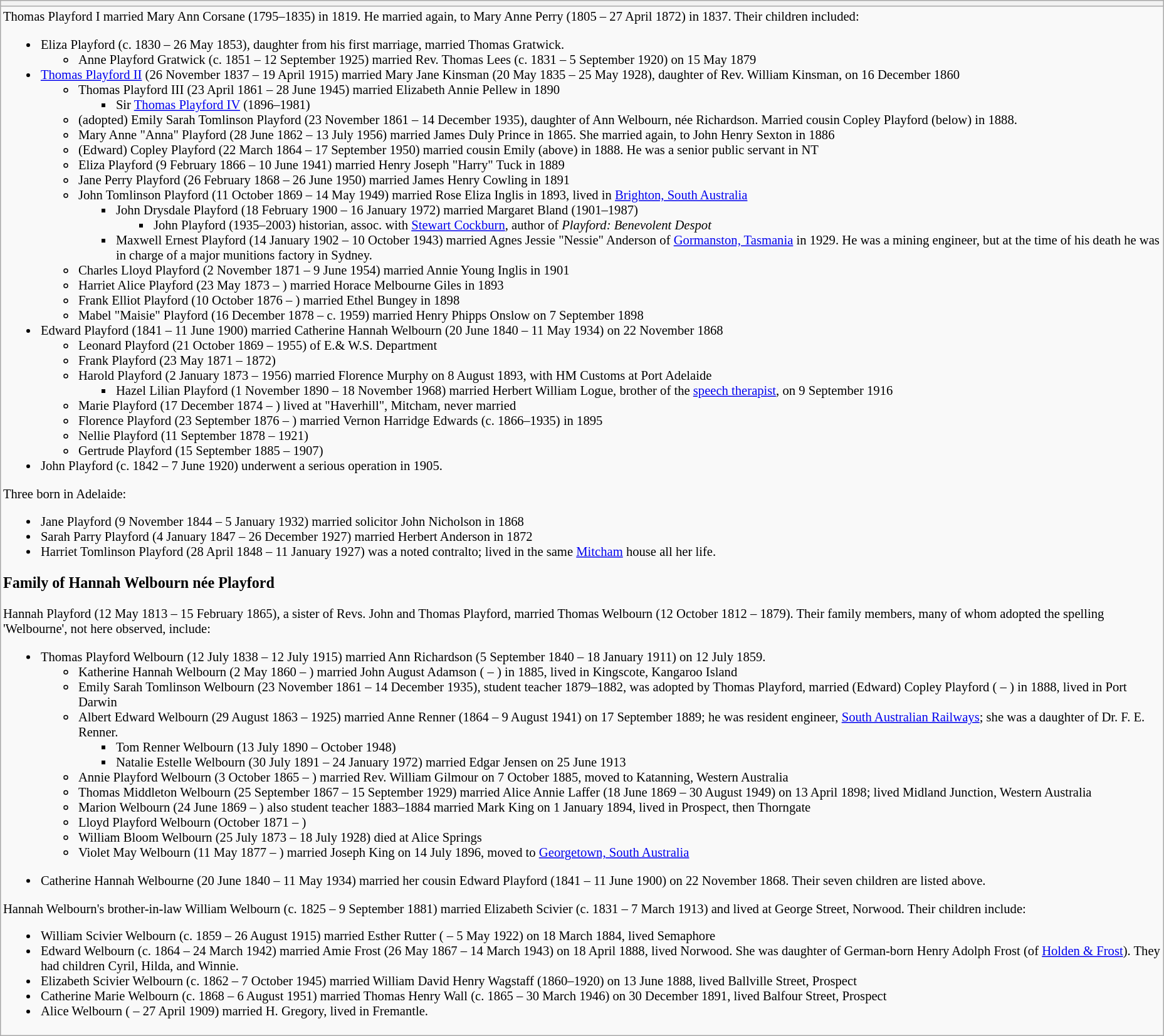<table class="wikitable floatleft mw-collapsible mw-collapsed" border= "1" style= "width:98%; font-size: 86%; float:left; margin-left:2em; margin-right:2em; margin-bottom:2em">
<tr>
<th colspan="1"></th>
</tr>
<tr style="vertical-align: top;">
<td>Thomas Playford I married Mary Ann Corsane (1795–1835) in 1819. He married again, to Mary Anne Perry (1805 – 27 April 1872) in 1837. Their children included:<br><ul><li>Eliza Playford (c. 1830 – 26 May 1853), daughter from his first marriage, married Thomas Gratwick.<ul><li>Anne Playford Gratwick (c. 1851 – 12 September 1925) married Rev. Thomas Lees (c. 1831 – 5 September 1920) on 15 May 1879</li></ul></li><li><a href='#'>Thomas Playford II</a> (26 November 1837 – 19 April 1915) married Mary Jane Kinsman (20 May 1835 – 25 May 1928), daughter of Rev. William Kinsman, on 16 December 1860<ul><li>Thomas Playford III (23 April 1861 – 28 June 1945) married Elizabeth Annie Pellew in 1890<ul><li>Sir <a href='#'>Thomas Playford IV</a> (1896–1981)</li></ul></li><li>(adopted) Emily Sarah Tomlinson Playford (23 November 1861 – 14 December 1935), daughter of Ann Welbourn, née Richardson. Married cousin Copley Playford (below) in 1888.</li><li>Mary Anne "Anna" Playford (28 June 1862 – 13 July 1956) married James Duly Prince in 1865. She married again, to John Henry Sexton in 1886</li><li>(Edward) Copley Playford (22 March 1864 – 17 September 1950) married cousin Emily (above) in 1888. He was a senior public servant in NT</li><li>Eliza Playford (9 February 1866 – 10 June 1941) married Henry Joseph "Harry" Tuck in 1889</li><li>Jane Perry Playford (26 February 1868 – 26 June 1950) married James Henry Cowling in 1891</li><li>John Tomlinson Playford (11 October 1869 – 14 May 1949) married Rose Eliza Inglis in 1893, lived in <a href='#'>Brighton, South Australia</a><ul><li>John Drysdale Playford (18 February 1900 – 16 January 1972) married Margaret Bland (1901–1987)<ul><li>John Playford (1935–2003) historian, assoc. with <a href='#'>Stewart Cockburn</a>, author of <em>Playford: Benevolent Despot</em></li></ul></li><li>Maxwell Ernest Playford (14 January 1902 – 10 October 1943) married Agnes Jessie "Nessie" Anderson of <a href='#'>Gormanston, Tasmania</a> in 1929. He was a mining engineer, but at the time of his death he was in charge of a major munitions factory in Sydney.</li></ul></li><li>Charles Lloyd Playford (2 November 1871 – 9 June 1954) married Annie Young Inglis in 1901</li><li>Harriet Alice Playford (23 May 1873 – ) married Horace Melbourne Giles in 1893</li><li>Frank Elliot Playford (10 October 1876 – ) married Ethel Bungey in 1898</li><li>Mabel "Maisie" Playford (16 December 1878 – c. 1959) married Henry Phipps Onslow on 7 September 1898</li></ul></li><li>Edward Playford (1841 – 11 June 1900) married Catherine Hannah Welbourn (20 June 1840 – 11 May 1934) on 22 November 1868<ul><li>Leonard Playford (21 October 1869 – 1955) of E.& W.S. Department</li><li>Frank Playford (23 May 1871 – 1872)</li><li>Harold Playford (2 January 1873 – 1956) married Florence Murphy on 8 August 1893,  with HM Customs at Port Adelaide<ul><li>Hazel Lilian Playford (1 November 1890 – 18 November 1968) married Herbert William Logue, brother of the <a href='#'>speech therapist</a>, on 9 September 1916</li></ul></li><li>Marie Playford (17 December 1874 – ) lived at "Haverhill", Mitcham, never married</li><li>Florence Playford (23 September 1876 – ) married Vernon Harridge Edwards (c. 1866–1935) in 1895</li><li>Nellie Playford (11 September 1878 – 1921)</li><li>Gertrude Playford (15 September 1885 – 1907)</li></ul></li><li>John Playford (c. 1842 – 7 June 1920) underwent a serious operation in 1905.</li></ul>Three born in Adelaide:<ul><li>Jane Playford (9 November 1844 – 5 January 1932) married solicitor John Nicholson in 1868</li><li>Sarah Parry Playford (4 January 1847 – 26 December 1927) married Herbert Anderson in 1872</li><li>Harriet Tomlinson Playford (28 April 1848 – 11 January 1927) was a noted contralto; lived in the same <a href='#'>Mitcham</a> house all her life.</li></ul><h3>Family of Hannah Welbourn née Playford</h3>Hannah Playford (12 May 1813 – 15 February 1865), a sister of Revs. John and Thomas Playford, married Thomas Welbourn (12 October 1812 – 1879). Their family members, many of whom adopted the spelling 'Welbourne', not here observed, include:<ul><li>Thomas Playford Welbourn (12 July 1838 – 12 July 1915) married Ann Richardson (5 September 1840 – 18 January 1911) on 12 July 1859.<ul><li>Katherine Hannah Welbourn (2 May 1860 – ) married John August Adamson ( – ) in 1885, lived in Kingscote, Kangaroo Island</li><li>Emily Sarah Tomlinson Welbourn (23 November 1861 – 14 December 1935), student teacher 1879–1882, was adopted by Thomas Playford, married (Edward) Copley Playford ( – ) in 1888, lived in Port Darwin</li><li>Albert Edward Welbourn (29 August 1863 – 1925) married Anne Renner (1864 – 9 August 1941) on 17 September 1889; he was resident engineer, <a href='#'>South Australian Railways</a>; she was a daughter of Dr. F. E. Renner.<ul><li>Tom Renner Welbourn (13 July 1890 – October 1948)</li><li>Natalie Estelle Welbourn (30 July 1891 – 24 January 1972) married Edgar Jensen on 25 June 1913</li></ul></li><li>Annie Playford Welbourn (3 October 1865 – ) married Rev. William Gilmour on 7 October 1885, moved to Katanning, Western Australia</li><li>Thomas Middleton Welbourn  (25 September 1867 – 15 September 1929) married Alice Annie Laffer (18 June 1869 – 30 August 1949) on 13 April 1898; lived Midland Junction, Western Australia</li><li>Marion Welbourn (24 June 1869 – ) also student teacher 1883–1884 married Mark King on 1 January 1894, lived in Prospect, then Thorngate</li><li>Lloyd Playford Welbourn (October 1871 – )</li><li>William Bloom Welbourn (25 July 1873 – 18 July 1928) died at Alice Springs</li><li>Violet May Welbourn (11 May 1877 – ) married Joseph King on 14 July 1896, moved to <a href='#'>Georgetown, South Australia</a></li></ul></li></ul><ul><li>Catherine Hannah Welbourne (20 June 1840 – 11 May 1934) married her cousin Edward Playford (1841 – 11 June 1900) on 22 November 1868. Their seven children are listed above.</li></ul>Hannah Welbourn's brother-in-law William Welbourn (c. 1825 – 9 September 1881) married Elizabeth Scivier (c. 1831 – 7 March 1913) and lived at George Street, Norwood. Their children include:<ul><li>William Scivier Welbourn (c. 1859 – 26 August 1915) married Esther Rutter ( – 5 May 1922) on 18 March 1884, lived Semaphore</li><li>Edward Welbourn (c. 1864 – 24 March 1942) married Amie Frost (26 May 1867 – 14 March 1943) on 18 April 1888, lived Norwood. She was daughter of German-born Henry Adolph Frost (of <a href='#'>Holden & Frost</a>). They had children Cyril, Hilda, and Winnie.</li><li>Elizabeth Scivier Welbourn (c. 1862 – 7 October 1945) married William David Henry Wagstaff (1860–1920) on 13 June 1888, lived Ballville Street, Prospect</li><li>Catherine Marie Welbourn (c. 1868 – 6 August 1951) married Thomas Henry Wall (c. 1865 – 30 March 1946) on 30 December 1891, lived Balfour Street, Prospect</li><li>Alice Welbourn ( – 27 April 1909) married H. Gregory, lived in Fremantle.</li></ul></td>
</tr>
</table>
